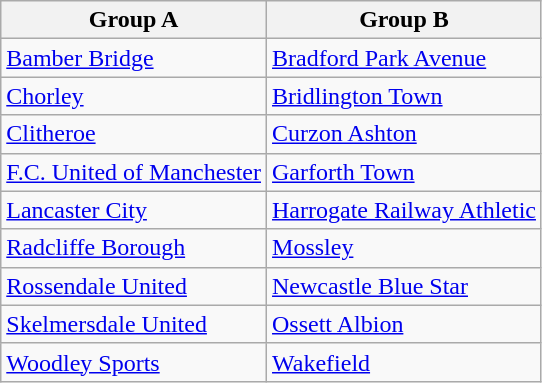<table class="wikitable">
<tr>
<th>Group A</th>
<th>Group B</th>
</tr>
<tr>
<td><a href='#'>Bamber Bridge</a></td>
<td><a href='#'>Bradford Park Avenue</a></td>
</tr>
<tr>
<td><a href='#'>Chorley</a></td>
<td><a href='#'>Bridlington Town</a></td>
</tr>
<tr>
<td><a href='#'>Clitheroe</a></td>
<td><a href='#'>Curzon Ashton</a></td>
</tr>
<tr>
<td><a href='#'>F.C. United of Manchester</a></td>
<td><a href='#'>Garforth Town</a></td>
</tr>
<tr>
<td><a href='#'>Lancaster City</a></td>
<td><a href='#'>Harrogate Railway Athletic</a></td>
</tr>
<tr>
<td><a href='#'>Radcliffe Borough</a></td>
<td><a href='#'>Mossley</a></td>
</tr>
<tr>
<td><a href='#'>Rossendale United</a></td>
<td><a href='#'>Newcastle Blue Star</a></td>
</tr>
<tr>
<td><a href='#'>Skelmersdale United</a></td>
<td><a href='#'>Ossett Albion</a></td>
</tr>
<tr>
<td><a href='#'>Woodley Sports</a></td>
<td><a href='#'>Wakefield</a></td>
</tr>
</table>
